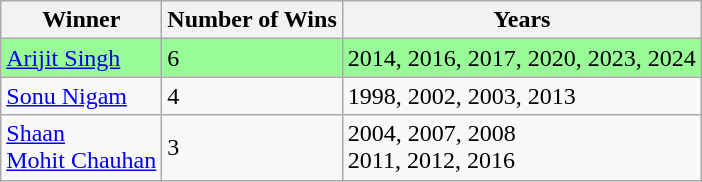<table class="sortable wikitable">
<tr>
<th>Winner</th>
<th>Number of Wins</th>
<th>Years</th>
</tr>
<tr bgcolor="#98FB98">
<td><a href='#'>Arijit Singh</a></td>
<td>6</td>
<td>2014, 2016, 2017, 2020, 2023, 2024</td>
</tr>
<tr>
<td><a href='#'>Sonu Nigam</a></td>
<td>4</td>
<td>1998, 2002, 2003, 2013</td>
</tr>
<tr>
<td><a href='#'>Shaan</a><br><a href='#'>Mohit Chauhan</a></td>
<td>3</td>
<td>2004, 2007, 2008<br>2011, 2012, 2016</td>
</tr>
</table>
